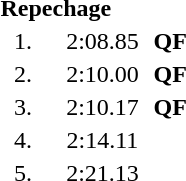<table style="text-align:center">
<tr>
<td colspan=4 align=left><strong>Repechage</strong></td>
</tr>
<tr>
<td width=30>1.</td>
<td align=left></td>
<td width=60>2:08.85</td>
<td><strong>QF</strong></td>
</tr>
<tr>
<td>2.</td>
<td align=left></td>
<td>2:10.00</td>
<td><strong>QF</strong></td>
</tr>
<tr>
<td>3.</td>
<td align=left></td>
<td>2:10.17</td>
<td><strong>QF</strong></td>
</tr>
<tr>
<td>4.</td>
<td align=left></td>
<td>2:14.11</td>
<td></td>
</tr>
<tr>
<td>5.</td>
<td align=left></td>
<td>2:21.13</td>
<td></td>
</tr>
</table>
